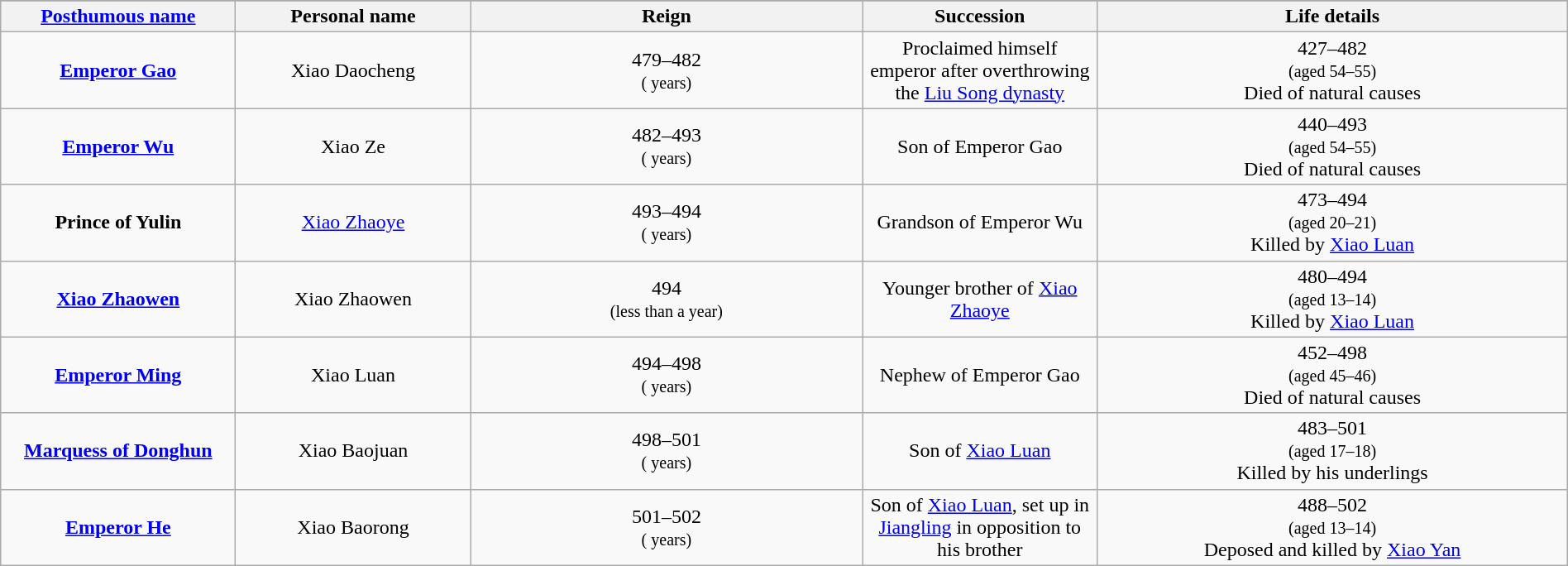<table class="wikitable plainrowheaders" style="text-align:center; width:100%;">
<tr>
</tr>
<tr>
<th scope="col" width="15%"><a href='#'>Posthumous name</a></th>
<th scope="col" width="15%">Personal name</th>
<th scope="col" width="25%">Reign</th>
<th scope="col" width="15%">Succession</th>
<th scope="col" width="30%">Life details</th>
</tr>
<tr>
<td><strong><a href='#'>Emperor Gao</a></strong><br></td>
<td>Xiao Daocheng<br></td>
<td>479–482<br><small>( years)</small><br><small></small></td>
<td>Proclaimed himself emperor after overthrowing the <a href='#'>Liu Song dynasty</a></td>
<td>427–482<br><small>(aged 54–55)</small><br>Died of natural causes</td>
</tr>
<tr>
<td><strong><a href='#'>Emperor Wu</a></strong><br></td>
<td>Xiao Ze<br></td>
<td>482–493<br><small>( years)</small><br><small></small></td>
<td>Son of Emperor Gao</td>
<td>440–493<br><small>(aged 54–55)</small><br>Died of natural causes</td>
</tr>
<tr>
<td><strong>Prince of Yulin</strong><br></td>
<td><a href='#'>Xiao Zhaoye</a><br></td>
<td>493–494<br><small>( years)</small><br><small></small></td>
<td>Grandson of Emperor Wu</td>
<td>473–494<br><small>(aged 20–21)</small><br>Killed by <a href='#'>Xiao Luan</a></td>
</tr>
<tr>
<td><strong><a href='#'>Xiao Zhaowen</a></strong><br></td>
<td>Xiao Zhaowen<br></td>
<td>494<br><small>(less than a year)</small><br><small></small></td>
<td>Younger brother of <a href='#'>Xiao Zhaoye</a></td>
<td>480–494<br><small>(aged 13–14)</small><br>Killed by <a href='#'>Xiao Luan</a></td>
</tr>
<tr>
<td><strong><a href='#'>Emperor Ming</a></strong><br></td>
<td>Xiao Luan<br></td>
<td>494–498<br><small>( years)</small><br><small></small></td>
<td>Nephew of Emperor Gao</td>
<td>452–498<br><small>(aged 45–46)</small><br>Died of natural causes</td>
</tr>
<tr>
<td><strong><a href='#'>Marquess of Donghun</a></strong><br></td>
<td>Xiao Baojuan<br></td>
<td>498–501<br><small>( years)</small><br><small></small></td>
<td>Son of <a href='#'>Xiao Luan</a></td>
<td>483–501<br><small>(aged 17–18)</small><br>Killed by his underlings</td>
</tr>
<tr>
<td><strong><a href='#'>Emperor He</a></strong><br></td>
<td>Xiao Baorong<br></td>
<td>501–502<br><small>( years)</small><br><small></small></td>
<td>Son of <a href='#'>Xiao Luan</a>, set up in <a href='#'>Jiangling</a> in opposition to his brother</td>
<td>488–502<br><small>(aged 13–14)</small><br>Deposed and killed by <a href='#'>Xiao Yan</a></td>
</tr>
</table>
